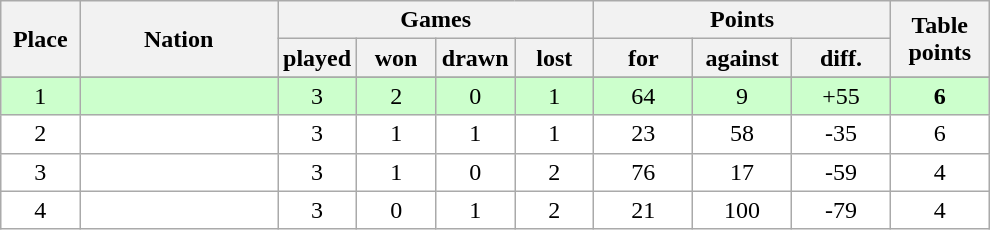<table class="wikitable">
<tr>
<th rowspan=2 width="8%">Place</th>
<th rowspan=2 width="20%">Nation</th>
<th colspan=4 width="32%">Games</th>
<th colspan=3 width="30%">Points</th>
<th rowspan=2 width="10%">Table<br>points</th>
</tr>
<tr>
<th width="8%">played</th>
<th width="8%">won</th>
<th width="8%">drawn</th>
<th width="8%">lost</th>
<th width="10%">for</th>
<th width="10%">against</th>
<th width="10%">diff.</th>
</tr>
<tr>
</tr>
<tr bgcolor=#ccffcc align=center>
<td>1</td>
<td align=left><strong></strong></td>
<td>3</td>
<td>2</td>
<td>0</td>
<td>1</td>
<td>64</td>
<td>9</td>
<td>+55</td>
<td><strong>6</strong></td>
</tr>
<tr bgcolor=#ffffff align=center>
<td>2</td>
<td align=left></td>
<td>3</td>
<td>1</td>
<td>1</td>
<td>1</td>
<td>23</td>
<td>58</td>
<td>-35</td>
<td>6</td>
</tr>
<tr bgcolor=#ffffff align=center>
<td>3</td>
<td align=left></td>
<td>3</td>
<td>1</td>
<td>0</td>
<td>2</td>
<td>76</td>
<td>17</td>
<td>-59</td>
<td>4</td>
</tr>
<tr bgcolor=#ffffff align=center>
<td>4</td>
<td align=left></td>
<td>3</td>
<td>0</td>
<td>1</td>
<td>2</td>
<td>21</td>
<td>100</td>
<td>-79</td>
<td>4</td>
</tr>
</table>
